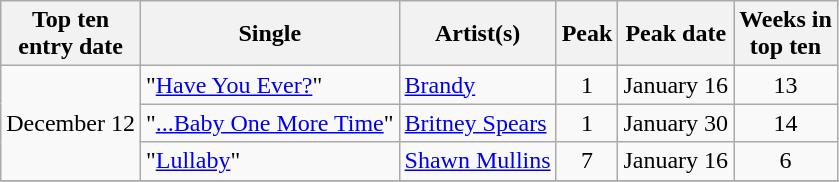<table class="wikitable sortable">
<tr>
<th>Top ten<br>entry date</th>
<th>Single</th>
<th>Artist(s)</th>
<th data-sort-type="number">Peak</th>
<th>Peak date</th>
<th data-sort-type="number">Weeks in<br>top ten</th>
</tr>
<tr>
<td rowspan="3">December 12</td>
<td>"<a href='#'>Have You Ever?</a>"</td>
<td><a href='#'>Brandy</a></td>
<td align=center>1</td>
<td>January 16</td>
<td align=center>13</td>
</tr>
<tr>
<td>"<a href='#'>...Baby One More Time</a>"</td>
<td><a href='#'>Britney Spears</a></td>
<td align=center>1</td>
<td>January 30</td>
<td align=center>14</td>
</tr>
<tr>
<td>"<a href='#'>Lullaby</a>"</td>
<td><a href='#'>Shawn Mullins</a></td>
<td align=center>7</td>
<td>January 16</td>
<td align=center>6</td>
</tr>
<tr>
</tr>
</table>
